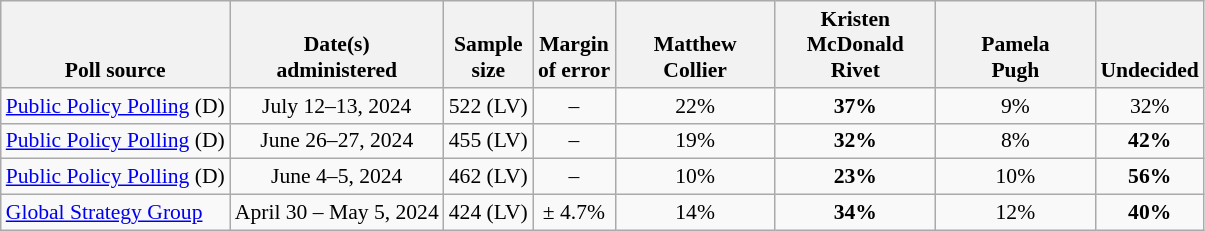<table class="wikitable" style="font-size:90%;text-align:center;">
<tr valign=bottom>
<th>Poll source</th>
<th>Date(s)<br>administered</th>
<th>Sample<br>size</th>
<th>Margin<br>of error</th>
<th style="width:100px;">Matthew<br>Collier</th>
<th style="width:100px;">Kristen<br>McDonald Rivet</th>
<th style="width:100px;">Pamela<br>Pugh</th>
<th>Undecided</th>
</tr>
<tr>
<td style="text-align:left;"><a href='#'>Public Policy Polling</a> (D)</td>
<td>July 12–13, 2024</td>
<td>522 (LV)</td>
<td>–</td>
<td>22%</td>
<td><strong>37%</strong></td>
<td>9%</td>
<td>32%</td>
</tr>
<tr>
<td style="text-align:left;"><a href='#'>Public Policy Polling</a> (D)</td>
<td>June 26–27, 2024</td>
<td>455 (LV)</td>
<td>–</td>
<td>19%</td>
<td><strong>32%</strong></td>
<td>8%</td>
<td><strong>42%</strong></td>
</tr>
<tr>
<td style="text-align:left;"><a href='#'>Public Policy Polling</a> (D)</td>
<td>June 4–5, 2024</td>
<td>462 (LV)</td>
<td>–</td>
<td>10%</td>
<td><strong>23%</strong></td>
<td>10%</td>
<td><strong>56%</strong></td>
</tr>
<tr>
<td style="text-align:left;"><a href='#'>Global Strategy Group</a></td>
<td>April 30 – May 5, 2024</td>
<td>424 (LV)</td>
<td>± 4.7%</td>
<td>14%</td>
<td><strong>34%</strong></td>
<td>12%</td>
<td><strong>40%</strong></td>
</tr>
</table>
